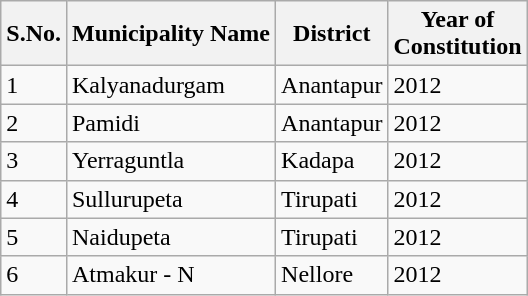<table class="wikitable">
<tr>
<th>S.No.</th>
<th>Municipality Name</th>
<th>District</th>
<th>Year of<br>Constitution</th>
</tr>
<tr>
<td>1</td>
<td>Kalyanadurgam</td>
<td>Anantapur</td>
<td>2012</td>
</tr>
<tr>
<td>2</td>
<td>Pamidi</td>
<td>Anantapur</td>
<td>2012</td>
</tr>
<tr>
<td>3</td>
<td>Yerraguntla</td>
<td>Kadapa</td>
<td>2012</td>
</tr>
<tr>
<td>4</td>
<td>Sullurupeta</td>
<td>Tirupati</td>
<td>2012</td>
</tr>
<tr>
<td>5</td>
<td>Naidupeta</td>
<td>Tirupati</td>
<td>2012</td>
</tr>
<tr>
<td>6</td>
<td>Atmakur - N</td>
<td>Nellore</td>
<td>2012</td>
</tr>
</table>
